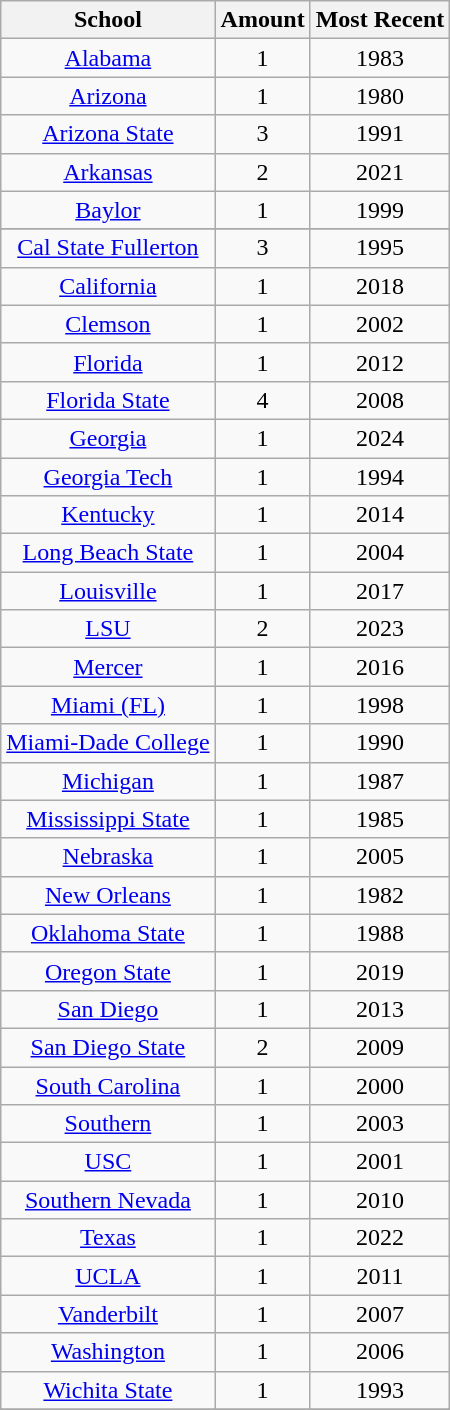<table class="wikitable sortable plainrowheaders" style="text-align:center;">
<tr>
<th scope="col">School</th>
<th scope="col">Amount</th>
<th scope="col">Most Recent</th>
</tr>
<tr>
<td><a href='#'>Alabama</a></td>
<td>1</td>
<td>1983</td>
</tr>
<tr>
<td><a href='#'>Arizona</a></td>
<td>1</td>
<td>1980</td>
</tr>
<tr>
<td><a href='#'>Arizona State</a></td>
<td>3</td>
<td>1991</td>
</tr>
<tr>
<td><a href='#'>Arkansas</a></td>
<td>2</td>
<td>2021</td>
</tr>
<tr>
<td><a href='#'>Baylor</a></td>
<td>1</td>
<td>1999</td>
</tr>
<tr>
</tr>
<tr>
<td><a href='#'>Cal State Fullerton</a></td>
<td>3</td>
<td>1995</td>
</tr>
<tr>
<td><a href='#'>California</a></td>
<td>1</td>
<td>2018</td>
</tr>
<tr>
<td><a href='#'>Clemson</a></td>
<td>1</td>
<td>2002</td>
</tr>
<tr>
<td><a href='#'>Florida</a></td>
<td>1</td>
<td>2012</td>
</tr>
<tr>
<td><a href='#'>Florida State</a></td>
<td>4</td>
<td>2008</td>
</tr>
<tr>
<td><a href='#'>Georgia</a></td>
<td>1</td>
<td>2024</td>
</tr>
<tr>
<td><a href='#'>Georgia Tech</a></td>
<td>1</td>
<td>1994</td>
</tr>
<tr>
<td><a href='#'>Kentucky</a></td>
<td>1</td>
<td>2014</td>
</tr>
<tr>
<td><a href='#'>Long Beach State</a></td>
<td>1</td>
<td>2004</td>
</tr>
<tr>
<td><a href='#'>Louisville</a></td>
<td>1</td>
<td>2017</td>
</tr>
<tr>
<td><a href='#'>LSU</a></td>
<td>2</td>
<td>2023</td>
</tr>
<tr>
<td><a href='#'>Mercer</a></td>
<td>1</td>
<td>2016</td>
</tr>
<tr>
<td><a href='#'>Miami (FL)</a></td>
<td>1</td>
<td>1998</td>
</tr>
<tr>
<td><a href='#'>Miami-Dade College</a></td>
<td>1</td>
<td>1990</td>
</tr>
<tr>
<td><a href='#'>Michigan</a></td>
<td>1</td>
<td>1987</td>
</tr>
<tr>
<td><a href='#'>Mississippi State</a></td>
<td>1</td>
<td>1985</td>
</tr>
<tr>
<td><a href='#'>Nebraska</a></td>
<td>1</td>
<td>2005</td>
</tr>
<tr>
<td><a href='#'>New Orleans</a></td>
<td>1</td>
<td>1982</td>
</tr>
<tr>
<td><a href='#'>Oklahoma State</a></td>
<td>1</td>
<td>1988</td>
</tr>
<tr>
<td><a href='#'>Oregon State</a></td>
<td>1</td>
<td>2019</td>
</tr>
<tr>
<td><a href='#'>San Diego</a></td>
<td>1</td>
<td>2013</td>
</tr>
<tr>
<td><a href='#'>San Diego State</a></td>
<td>2</td>
<td>2009</td>
</tr>
<tr>
<td><a href='#'>South Carolina</a></td>
<td>1</td>
<td>2000</td>
</tr>
<tr>
<td><a href='#'>Southern</a></td>
<td>1</td>
<td>2003</td>
</tr>
<tr>
<td><a href='#'>USC</a></td>
<td>1</td>
<td>2001</td>
</tr>
<tr>
<td><a href='#'>Southern Nevada</a></td>
<td>1</td>
<td>2010</td>
</tr>
<tr>
<td><a href='#'>Texas</a></td>
<td>1</td>
<td>2022</td>
</tr>
<tr>
<td><a href='#'>UCLA</a></td>
<td>1</td>
<td>2011</td>
</tr>
<tr>
<td><a href='#'>Vanderbilt</a></td>
<td>1</td>
<td>2007</td>
</tr>
<tr>
<td><a href='#'>Washington</a></td>
<td>1</td>
<td>2006</td>
</tr>
<tr>
<td><a href='#'>Wichita State</a></td>
<td>1</td>
<td>1993</td>
</tr>
<tr>
</tr>
</table>
